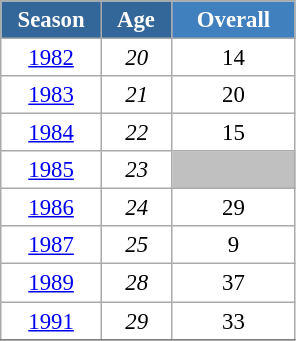<table class="wikitable" style="font-size:95%; text-align:center; border:grey solid 1px; border-collapse:collapse; background:#ffffff;">
<tr>
<th style="background-color:#369; color:white; width:60px;"> Season </th>
<th style="background-color:#369; color:white; width:40px;"> Age </th>
<th style="background-color:#4180be; color:white; width:75px;">Overall</th>
</tr>
<tr>
<td><a href='#'>1982</a></td>
<td><em>20</em></td>
<td>14</td>
</tr>
<tr>
<td><a href='#'>1983</a></td>
<td><em>21</em></td>
<td>20</td>
</tr>
<tr>
<td><a href='#'>1984</a></td>
<td><em>22</em></td>
<td>15</td>
</tr>
<tr>
<td><a href='#'>1985</a></td>
<td><em>23</em></td>
<td style="background:silver;"></td>
</tr>
<tr>
<td><a href='#'>1986</a></td>
<td><em>24</em></td>
<td>29</td>
</tr>
<tr>
<td><a href='#'>1987</a></td>
<td><em>25</em></td>
<td>9</td>
</tr>
<tr>
<td><a href='#'>1989</a></td>
<td><em>28</em></td>
<td>37</td>
</tr>
<tr>
<td><a href='#'>1991</a></td>
<td><em>29</em></td>
<td>33</td>
</tr>
<tr>
</tr>
</table>
